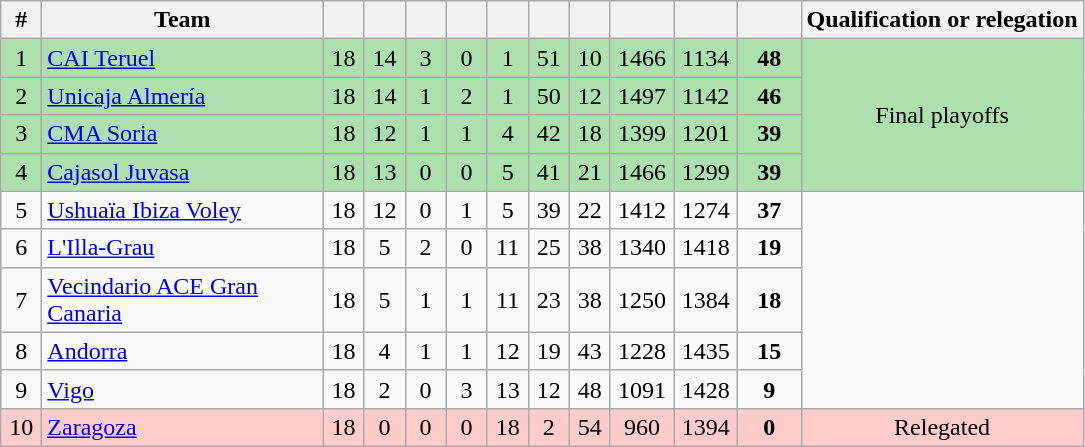<table class="wikitable" style="text-align:center;">
<tr>
<th width=20>#</th>
<th width=180>Team</th>
<th width=20></th>
<th width=20></th>
<th width=20></th>
<th width=20></th>
<th width=20></th>
<th width=20></th>
<th width=20></th>
<th width=35></th>
<th width=35></th>
<th width=35></th>
<th>Qualification or relegation</th>
</tr>
<tr style="background: #ACE1AF">
<td>1</td>
<td align=left><a href='#'>CAI Teruel</a></td>
<td>18</td>
<td>14</td>
<td>3</td>
<td>0</td>
<td>1</td>
<td>51</td>
<td>10</td>
<td>1466</td>
<td>1134</td>
<td><strong>48</strong></td>
<td rowspan=4>Final playoffs</td>
</tr>
<tr style="background: #ACE1AF">
<td>2</td>
<td align=left><a href='#'>Unicaja Almería</a></td>
<td>18</td>
<td>14</td>
<td>1</td>
<td>2</td>
<td>1</td>
<td>50</td>
<td>12</td>
<td>1497</td>
<td>1142</td>
<td><strong>46</strong></td>
</tr>
<tr style="background: #ACE1AF">
<td>3</td>
<td align=left><a href='#'>CMA Soria</a></td>
<td>18</td>
<td>12</td>
<td>1</td>
<td>1</td>
<td>4</td>
<td>42</td>
<td>18</td>
<td>1399</td>
<td>1201</td>
<td><strong>39</strong></td>
</tr>
<tr style="background: #ACE1AF">
<td>4</td>
<td align=left><a href='#'>Cajasol Juvasa</a></td>
<td>18</td>
<td>13</td>
<td>0</td>
<td>0</td>
<td>5</td>
<td>41</td>
<td>21</td>
<td>1466</td>
<td>1299</td>
<td><strong>39</strong></td>
</tr>
<tr>
<td>5</td>
<td align=left><a href='#'>Ushuaïa Ibiza Voley</a></td>
<td>18</td>
<td>12</td>
<td>0</td>
<td>1</td>
<td>5</td>
<td>39</td>
<td>22</td>
<td>1412</td>
<td>1274</td>
<td><strong>37</strong></td>
</tr>
<tr>
<td>6</td>
<td align=left><a href='#'>L'Illa-Grau</a></td>
<td>18</td>
<td>5</td>
<td>2</td>
<td>0</td>
<td>11</td>
<td>25</td>
<td>38</td>
<td>1340</td>
<td>1418</td>
<td><strong>19</strong></td>
</tr>
<tr>
<td>7</td>
<td align=left><a href='#'>Vecindario ACE Gran Canaria</a></td>
<td>18</td>
<td>5</td>
<td>1</td>
<td>1</td>
<td>11</td>
<td>23</td>
<td>38</td>
<td>1250</td>
<td>1384</td>
<td><strong>18</strong></td>
</tr>
<tr>
<td>8</td>
<td align=left><a href='#'>Andorra</a></td>
<td>18</td>
<td>4</td>
<td>1</td>
<td>1</td>
<td>12</td>
<td>19</td>
<td>43</td>
<td>1228</td>
<td>1435</td>
<td><strong>15</strong></td>
</tr>
<tr>
<td>9</td>
<td align=left><a href='#'>Vigo</a></td>
<td>18</td>
<td>2</td>
<td>0</td>
<td>3</td>
<td>13</td>
<td>12</td>
<td>48</td>
<td>1091</td>
<td>1428</td>
<td><strong>9</strong></td>
</tr>
<tr style="background: #FFCCCC;">
<td>10</td>
<td align=left><a href='#'>Zaragoza</a></td>
<td>18</td>
<td>0</td>
<td>0</td>
<td>0</td>
<td>18</td>
<td>2</td>
<td>54</td>
<td>960</td>
<td>1394</td>
<td><strong>0</strong></td>
<td rowspan=1>Relegated</td>
</tr>
</table>
